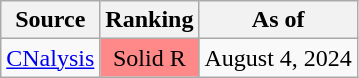<table class="wikitable">
<tr>
<th>Source</th>
<th>Ranking</th>
<th>As of</th>
</tr>
<tr>
<td><a href='#'>CNalysis</a></td>
<td style="background:#FF8888" data-sort-value="4" align="center">Solid R</td>
<td>August 4, 2024</td>
</tr>
</table>
